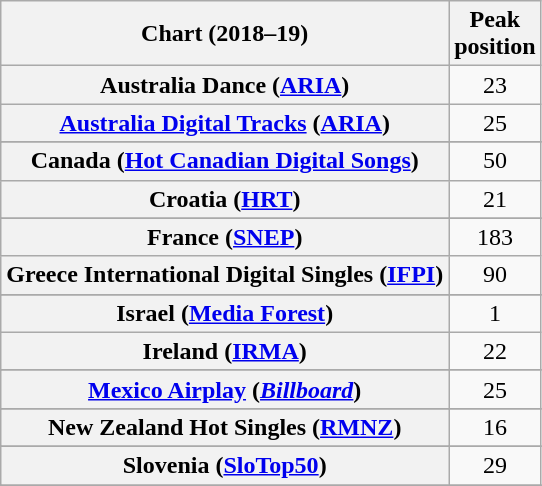<table class="wikitable sortable plainrowheaders" style="text-align:center">
<tr>
<th scope="col">Chart (2018–19)</th>
<th scope="col">Peak<br>position</th>
</tr>
<tr>
<th scope="row">Australia Dance (<a href='#'>ARIA</a>)</th>
<td>23</td>
</tr>
<tr>
<th scope="row"><a href='#'>Australia Digital Tracks</a> (<a href='#'>ARIA</a>)</th>
<td>25</td>
</tr>
<tr>
</tr>
<tr>
</tr>
<tr>
<th scope="row">Canada (<a href='#'>Hot Canadian Digital Songs</a>)</th>
<td>50</td>
</tr>
<tr>
<th scope="row">Croatia (<a href='#'>HRT</a>)</th>
<td>21</td>
</tr>
<tr>
</tr>
<tr>
<th scope="row">France (<a href='#'>SNEP</a>)</th>
<td>183</td>
</tr>
<tr>
<th scope="row">Greece International Digital Singles (<a href='#'>IFPI</a>)</th>
<td>90</td>
</tr>
<tr>
</tr>
<tr>
<th scope="row">Israel (<a href='#'>Media Forest</a>)</th>
<td>1</td>
</tr>
<tr>
<th scope="row">Ireland (<a href='#'>IRMA</a>)</th>
<td>22</td>
</tr>
<tr>
</tr>
<tr>
<th scope="row"><a href='#'>Mexico Airplay</a> (<em><a href='#'>Billboard</a></em>)</th>
<td>25</td>
</tr>
<tr>
</tr>
<tr>
</tr>
<tr>
<th scope="row">New Zealand Hot Singles (<a href='#'>RMNZ</a>)</th>
<td>16</td>
</tr>
<tr>
</tr>
<tr>
</tr>
<tr>
<th scope="row">Slovenia (<a href='#'>SloTop50</a>)</th>
<td>29</td>
</tr>
<tr>
</tr>
<tr>
</tr>
<tr>
</tr>
<tr>
</tr>
<tr>
</tr>
</table>
